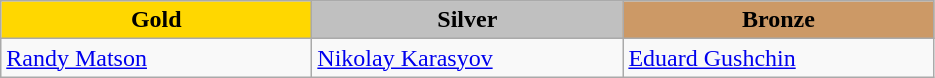<table class="wikitable" style="text-align:left">
<tr align="center">
<td width=200 bgcolor=gold><strong>Gold</strong></td>
<td width=200 bgcolor=silver><strong>Silver</strong></td>
<td width=200 bgcolor=CC9966><strong>Bronze</strong></td>
</tr>
<tr>
<td><a href='#'>Randy Matson</a><br><em></em></td>
<td><a href='#'>Nikolay Karasyov</a><br><em></em></td>
<td><a href='#'>Eduard Gushchin</a><br><em></em></td>
</tr>
</table>
